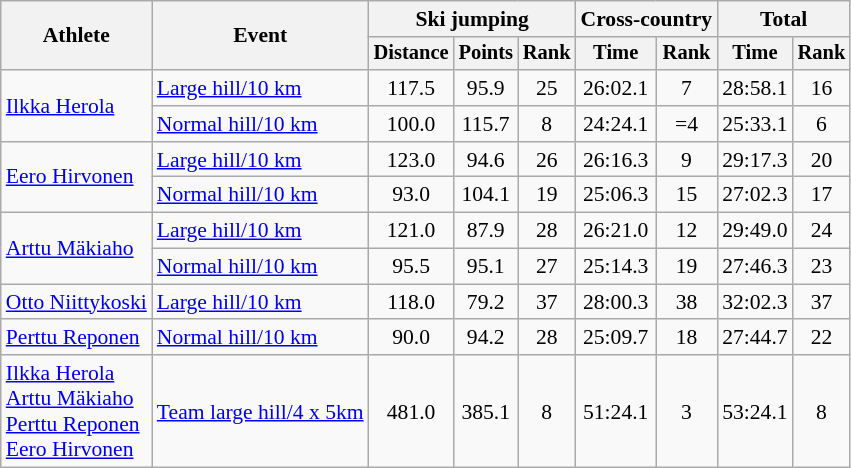<table class="wikitable" style="font-size:90%">
<tr>
<th rowspan="2">Athlete</th>
<th rowspan="2">Event</th>
<th colspan="3">Ski jumping</th>
<th colspan="2">Cross-country</th>
<th colspan="2">Total</th>
</tr>
<tr style="font-size:95%">
<th>Distance</th>
<th>Points</th>
<th>Rank</th>
<th>Time</th>
<th>Rank</th>
<th>Time</th>
<th>Rank</th>
</tr>
<tr align=center>
<td align=left rowspan=2><a href='#'>Ilkka Herola</a></td>
<td align=left><a href='#'>Large hill/10 km</a></td>
<td>117.5</td>
<td>95.9</td>
<td>25</td>
<td>26:02.1</td>
<td>7</td>
<td>28:58.1</td>
<td>16</td>
</tr>
<tr align=center>
<td align=left><a href='#'>Normal hill/10 km</a></td>
<td>100.0</td>
<td>115.7</td>
<td>8</td>
<td>24:24.1</td>
<td>=4</td>
<td>25:33.1</td>
<td>6</td>
</tr>
<tr align=center>
<td align=left rowspan=2><a href='#'>Eero Hirvonen</a></td>
<td align=left><a href='#'>Large hill/10 km</a></td>
<td>123.0</td>
<td>94.6</td>
<td>26</td>
<td>26:16.3</td>
<td>9</td>
<td>29:17.3</td>
<td>20</td>
</tr>
<tr align=center>
<td align=left><a href='#'>Normal hill/10 km</a></td>
<td>93.0</td>
<td>104.1</td>
<td>19</td>
<td>25:06.3</td>
<td>15</td>
<td>27:02.3</td>
<td>17</td>
</tr>
<tr align=center>
<td align=left rowspan=2><a href='#'>Arttu Mäkiaho</a></td>
<td align=left><a href='#'>Large hill/10 km</a></td>
<td>121.0</td>
<td>87.9</td>
<td>28</td>
<td>26:21.0</td>
<td>12</td>
<td>29:49.0</td>
<td>24</td>
</tr>
<tr align=center>
<td align=left><a href='#'>Normal hill/10 km</a></td>
<td>95.5</td>
<td>95.1</td>
<td>27</td>
<td>25:14.3</td>
<td>19</td>
<td>27:46.3</td>
<td>23</td>
</tr>
<tr align=center>
<td align=left><a href='#'>Otto Niittykoski</a></td>
<td align=left><a href='#'>Large hill/10 km</a></td>
<td>118.0</td>
<td>79.2</td>
<td>37</td>
<td>28:00.3</td>
<td>38</td>
<td>32:02.3</td>
<td>37</td>
</tr>
<tr align=center>
<td align=left><a href='#'>Perttu Reponen</a></td>
<td align=left><a href='#'>Normal hill/10 km</a></td>
<td>90.0</td>
<td>94.2</td>
<td>28</td>
<td>25:09.7</td>
<td>18</td>
<td>27:44.7</td>
<td>22</td>
</tr>
<tr align=center>
<td align=left><a href='#'>Ilkka Herola</a><br><a href='#'>Arttu Mäkiaho</a><br><a href='#'>Perttu Reponen</a><br><a href='#'>Eero Hirvonen</a></td>
<td align=left><a href='#'>Team large hill/4 x 5km</a></td>
<td>481.0</td>
<td>385.1</td>
<td>8</td>
<td>51:24.1</td>
<td>3</td>
<td>53:24.1</td>
<td>8</td>
</tr>
</table>
